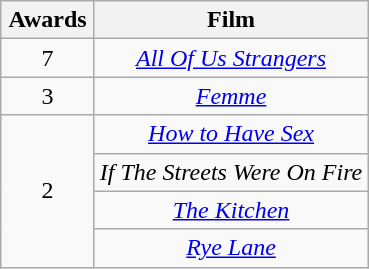<table class="wikitable plainrowheaders" style="text-align:center;">
<tr>
<th scope="col" style="width:55px;">Awards</th>
<th scope="col" style="text-align:center;">Film</th>
</tr>
<tr>
<td scope=row style="text-align:center">7</td>
<td><em><a href='#'>All Of Us Strangers</a></em></td>
</tr>
<tr>
<td scope=row style="text-align:center">3</td>
<td><em><a href='#'>Femme</a></em></td>
</tr>
<tr>
<td rowspan="4" scope=row style="text-align:center">2</td>
<td><em><a href='#'>How to Have Sex</a></em></td>
</tr>
<tr>
<td><em>If The Streets Were On Fire</em></td>
</tr>
<tr>
<td><em><a href='#'>The Kitchen</a></em></td>
</tr>
<tr>
<td><em><a href='#'>Rye Lane</a></em></td>
</tr>
</table>
